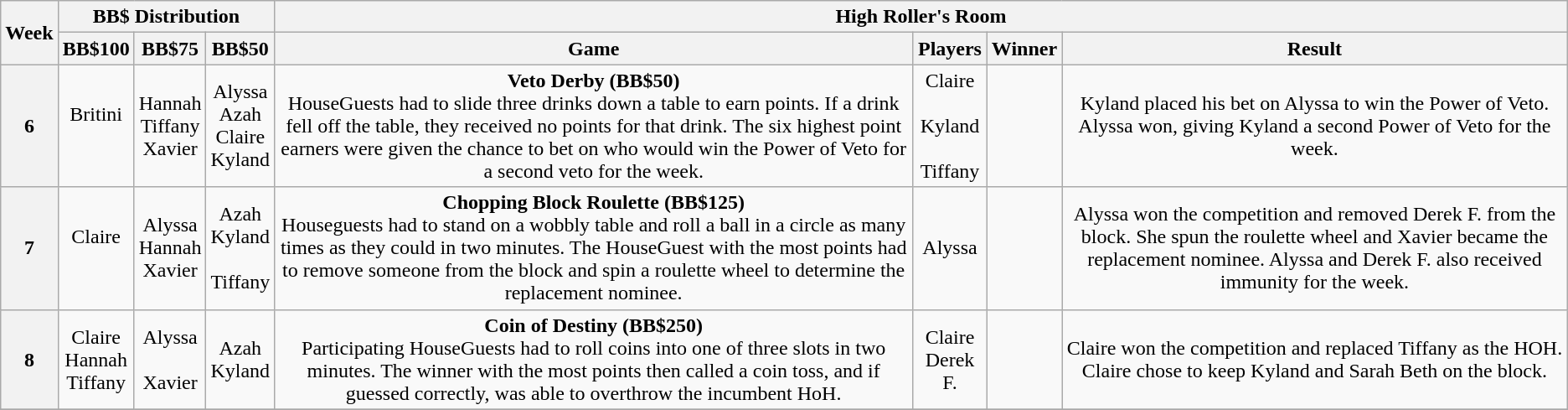<table class="wikitable" style="text-align:center;">
<tr>
<th scope="col" rowspan="2">Week</th>
<th scope="colgroup" colspan="3">BB$ Distribution</th>
<th scope="colgroup" colspan="4">High Roller's Room</th>
</tr>
<tr>
<th scope="col">BB$100</th>
<th scope="col">BB$75</th>
<th scope="col">BB$50</th>
<th scope="col">Game</th>
<th scope="col">Players</th>
<th scope="col">Winner</th>
<th scope="col">Result</th>
</tr>
<tr>
<th scope="row">6</th>
<td>Britini<br><br></td>
<td>Hannah<br>Tiffany<br>Xavier</td>
<td>Alyssa<br>Azah<br>Claire<br>Kyland<br></td>
<td><strong>Veto Derby (BB$50)</strong><br>HouseGuests had to slide three drinks down a table to earn points. If a drink fell off the table, they received no points for that drink. The six highest point earners were given the chance to bet on who would win the Power of Veto for a second veto for the week.</td>
<td>Claire<br><br>Kyland<br><br>Tiffany</td>
<td></td>
<td>Kyland placed his bet on Alyssa to win the Power of Veto. Alyssa won, giving Kyland a second Power of Veto for the week.</td>
</tr>
<tr>
<th scope="row">7</th>
<td>Claire<br><br></td>
<td>Alyssa<br>Hannah<br>Xavier</td>
<td>Azah<br>Kyland<br><br>Tiffany</td>
<td><strong>Chopping Block Roulette (BB$125)</strong><br>Houseguests had to stand on a wobbly table and roll a ball in a circle as many times as they could in two minutes. The HouseGuest with the most points had to remove someone from the block and spin a roulette wheel to determine the replacement nominee.</td>
<td>Alyssa</td>
<td></td>
<td>Alyssa won the competition and removed Derek F. from the block. She spun the roulette wheel and Xavier became the replacement nominee. Alyssa and Derek F. also received immunity for the week.</td>
</tr>
<tr>
<th scope="row">8</th>
<td>Claire<br>Hannah<br>Tiffany</td>
<td>Alyssa<br><br>Xavier</td>
<td>Azah<br>Kyland<br></td>
<td><strong>Coin of Destiny (BB$250)</strong><br>Participating HouseGuests had to roll coins into one of three slots in two minutes. The winner with the most points then called a coin toss, and if guessed correctly, was able to overthrow the incumbent HoH.</td>
<td>Claire<br>Derek F.</td>
<td></td>
<td>Claire won the competition and replaced Tiffany as the HOH. Claire chose to keep Kyland and Sarah Beth on the block.</td>
</tr>
<tr>
</tr>
</table>
